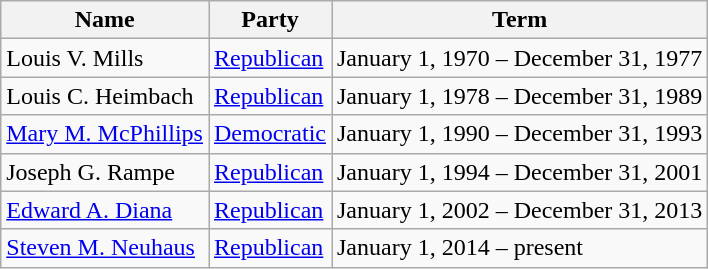<table class="wikitable">
<tr>
<th>Name</th>
<th>Party</th>
<th>Term</th>
</tr>
<tr>
<td>Louis V. Mills</td>
<td><a href='#'>Republican</a></td>
<td>January 1, 1970 – December 31, 1977</td>
</tr>
<tr>
<td>Louis C. Heimbach</td>
<td><a href='#'>Republican</a></td>
<td>January 1, 1978 – December 31, 1989</td>
</tr>
<tr>
<td><a href='#'>Mary M. McPhillips</a></td>
<td><a href='#'>Democratic</a></td>
<td>January 1, 1990 – December 31, 1993</td>
</tr>
<tr>
<td>Joseph G. Rampe</td>
<td><a href='#'>Republican</a></td>
<td>January 1, 1994 – December 31, 2001</td>
</tr>
<tr>
<td><a href='#'>Edward A. Diana</a></td>
<td><a href='#'>Republican</a></td>
<td>January 1, 2002 – December 31, 2013</td>
</tr>
<tr>
<td><a href='#'>Steven M. Neuhaus</a></td>
<td><a href='#'>Republican</a></td>
<td>January 1, 2014 – present</td>
</tr>
</table>
